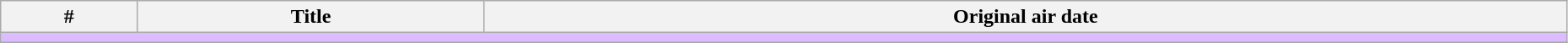<table class="wikitable" width="98%">
<tr>
<th>#</th>
<th>Title</th>
<th>Original air date</th>
</tr>
<tr>
<td colspan="150" bgcolor="#DCBCFF"></td>
</tr>
<tr>
</tr>
</table>
